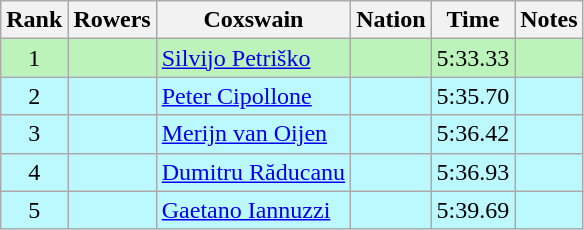<table class="wikitable sortable" style="text-align:center">
<tr>
<th>Rank</th>
<th>Rowers</th>
<th>Coxswain</th>
<th>Nation</th>
<th>Time</th>
<th>Notes</th>
</tr>
<tr bgcolor=bbf3bb>
<td>1</td>
<td></td>
<td align=left><a href='#'>Silvijo Petriško</a></td>
<td align=left></td>
<td>5:33.33</td>
<td></td>
</tr>
<tr bgcolor=bbf9ff>
<td>2</td>
<td></td>
<td align=left><a href='#'>Peter Cipollone</a></td>
<td align=left></td>
<td>5:35.70</td>
<td></td>
</tr>
<tr bgcolor=bbf9ff>
<td>3</td>
<td></td>
<td align=left><a href='#'>Merijn van Oijen</a></td>
<td align=left></td>
<td>5:36.42</td>
<td></td>
</tr>
<tr bgcolor=bbf9ff>
<td>4</td>
<td></td>
<td align=left><a href='#'>Dumitru Răducanu</a></td>
<td align=left></td>
<td>5:36.93</td>
<td></td>
</tr>
<tr bgcolor=bbf9ff>
<td>5</td>
<td></td>
<td align=left><a href='#'>Gaetano Iannuzzi</a></td>
<td align=left></td>
<td>5:39.69</td>
<td></td>
</tr>
</table>
